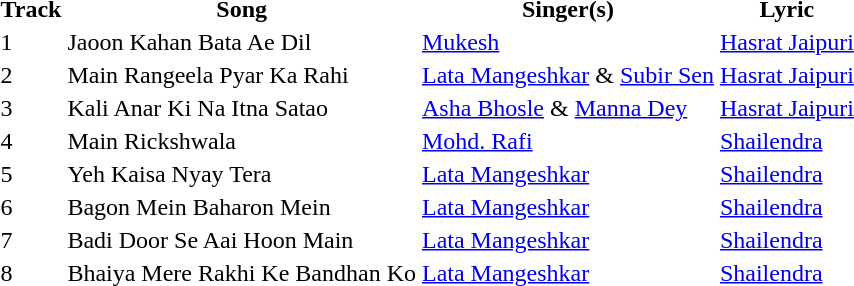<table>
<tr>
<th>Track</th>
<th>Song</th>
<th>Singer(s)</th>
<th>Lyric</th>
</tr>
<tr>
<td>1</td>
<td>Jaoon Kahan Bata Ae Dil</td>
<td><a href='#'>Mukesh</a></td>
<td><a href='#'>Hasrat Jaipuri</a></td>
</tr>
<tr>
<td>2</td>
<td>Main Rangeela Pyar Ka Rahi</td>
<td><a href='#'>Lata Mangeshkar</a> & <a href='#'>Subir Sen</a></td>
<td><a href='#'>Hasrat Jaipuri</a></td>
</tr>
<tr>
<td>3</td>
<td>Kali Anar Ki Na Itna Satao</td>
<td><a href='#'>Asha Bhosle</a> & <a href='#'>Manna Dey</a></td>
<td><a href='#'>Hasrat Jaipuri</a></td>
</tr>
<tr>
<td>4</td>
<td>Main Rickshwala</td>
<td><a href='#'>Mohd. Rafi</a></td>
<td><a href='#'>Shailendra</a></td>
</tr>
<tr>
<td>5</td>
<td>Yeh Kaisa Nyay Tera</td>
<td><a href='#'>Lata Mangeshkar</a></td>
<td><a href='#'>Shailendra</a></td>
</tr>
<tr>
<td>6</td>
<td>Bagon Mein Baharon Mein</td>
<td><a href='#'>Lata Mangeshkar</a></td>
<td><a href='#'>Shailendra</a></td>
</tr>
<tr>
<td>7</td>
<td>Badi Door Se Aai Hoon Main</td>
<td><a href='#'>Lata Mangeshkar</a></td>
<td><a href='#'>Shailendra</a></td>
</tr>
<tr>
<td>8</td>
<td>Bhaiya Mere Rakhi Ke Bandhan Ko</td>
<td><a href='#'>Lata Mangeshkar</a></td>
<td><a href='#'>Shailendra</a></td>
</tr>
</table>
